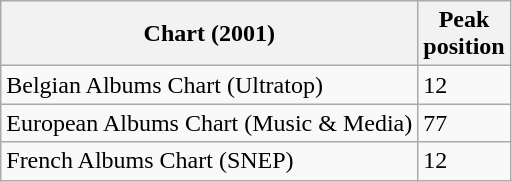<table class="wikitable">
<tr>
<th>Chart (2001)</th>
<th>Peak<br>position</th>
</tr>
<tr>
<td>Belgian Albums Chart (Ultratop)</td>
<td>12</td>
</tr>
<tr>
<td>European Albums Chart (Music & Media)</td>
<td>77</td>
</tr>
<tr>
<td>French Albums Chart (SNEP)</td>
<td>12</td>
</tr>
</table>
